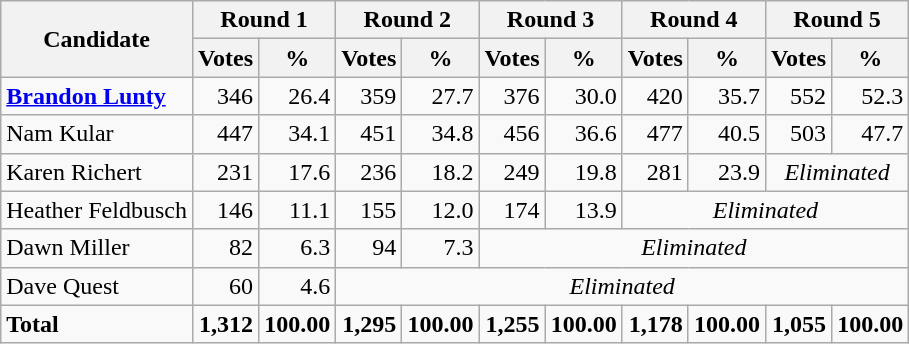<table class="wikitable">
<tr>
<th rowspan=2>Candidate</th>
<th colspan=2>Round 1</th>
<th colspan=2>Round 2</th>
<th colspan=2>Round 3</th>
<th colspan=2>Round 4</th>
<th colspan=2>Round 5</th>
</tr>
<tr>
<th>Votes</th>
<th>%</th>
<th>Votes</th>
<th>%</th>
<th>Votes</th>
<th>%</th>
<th>Votes</th>
<th>%</th>
<th>Votes</th>
<th>%</th>
</tr>
<tr>
<td><strong><a href='#'>Brandon Lunty</a></strong></td>
<td style="text-align:right">346</td>
<td style="text-align:right">26.4</td>
<td style="text-align:right">359</td>
<td style="text-align:right">27.7</td>
<td style="text-align:right">376</td>
<td style="text-align:right">30.0</td>
<td style="text-align:right">420</td>
<td style="text-align:right">35.7</td>
<td style="text-align:right">552</td>
<td style="text-align:right">52.3</td>
</tr>
<tr>
<td>Nam Kular</td>
<td style="text-align:right">447</td>
<td style="text-align:right">34.1</td>
<td style="text-align:right">451</td>
<td style="text-align:right">34.8</td>
<td style="text-align:right">456</td>
<td style="text-align:right">36.6</td>
<td style="text-align:right">477</td>
<td style="text-align:right">40.5</td>
<td style="text-align:right">503</td>
<td style="text-align:right">47.7</td>
</tr>
<tr>
<td>Karen Richert</td>
<td style="text-align:right">231</td>
<td style="text-align:right">17.6</td>
<td style="text-align:right">236</td>
<td style="text-align:right">18.2</td>
<td style="text-align:right">249</td>
<td style="text-align:right">19.8</td>
<td style="text-align:right">281</td>
<td style="text-align:right">23.9</td>
<td colspan="6" style="text-align:center"><em>Eliminated</em></td>
</tr>
<tr>
<td>Heather Feldbusch</td>
<td style="text-align:right">146</td>
<td style="text-align:right">11.1</td>
<td style="text-align:right">155</td>
<td style="text-align:right">12.0</td>
<td style="text-align:right">174</td>
<td style="text-align:right">13.9</td>
<td colspan="4" style="text-align:center"><em>Eliminated</em></td>
</tr>
<tr>
<td>Dawn Miller</td>
<td style="text-align:right">82</td>
<td style="text-align:right">6.3</td>
<td style="text-align:right">94</td>
<td style="text-align:right">7.3</td>
<td colspan="6" style="text-align:center"><em>Eliminated</em></td>
</tr>
<tr>
<td>Dave Quest</td>
<td style="text-align:right">60</td>
<td style="text-align:right">4.6</td>
<td colspan="8" style="text-align:center"><em>Eliminated</em></td>
</tr>
<tr>
<td><strong>Total</strong></td>
<td style="text-align:right"><strong>1,312</strong></td>
<td style="text-align:right"><strong>100.00</strong></td>
<td style="text-align:right"><strong>1,295</strong></td>
<td style="text-align:right"><strong>100.00</strong></td>
<td style="text-align:right"><strong>1,255</strong></td>
<td style="text-align:right"><strong>100.00</strong></td>
<td style="text-align:right"><strong>1,178</strong></td>
<td style="text-align:right"><strong>100.00</strong></td>
<td style="text-align:right"><strong>1,055</strong></td>
<td style="text-align:right"><strong>100.00</strong></td>
</tr>
</table>
